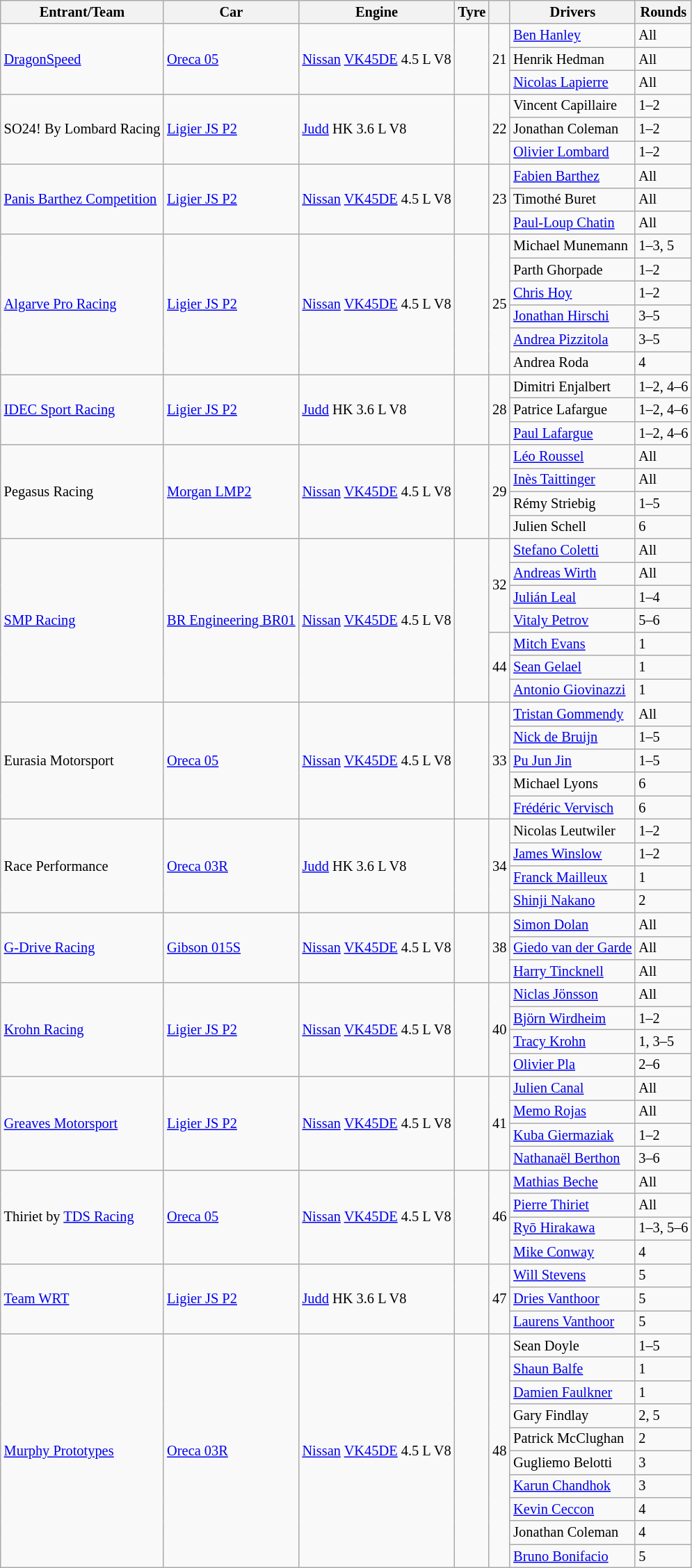<table class="wikitable" style="font-size: 85%">
<tr>
<th>Entrant/Team</th>
<th>Car</th>
<th>Engine</th>
<th>Tyre</th>
<th></th>
<th>Drivers</th>
<th>Rounds</th>
</tr>
<tr>
<td rowspan=3> <a href='#'>DragonSpeed</a></td>
<td rowspan=3><a href='#'>Oreca 05</a></td>
<td rowspan=3><a href='#'>Nissan</a> <a href='#'>VK45DE</a> 4.5 L V8</td>
<td rowspan=3></td>
<td rowspan=3>21</td>
<td> <a href='#'>Ben Hanley</a></td>
<td>All</td>
</tr>
<tr>
<td> Henrik Hedman</td>
<td>All</td>
</tr>
<tr>
<td> <a href='#'>Nicolas Lapierre</a></td>
<td>All</td>
</tr>
<tr>
<td rowspan=3> SO24! By Lombard Racing</td>
<td rowspan=3><a href='#'>Ligier JS P2</a></td>
<td rowspan=3><a href='#'>Judd</a> HK 3.6 L V8</td>
<td rowspan=3></td>
<td rowspan=3>22</td>
<td> Vincent Capillaire</td>
<td>1–2</td>
</tr>
<tr>
<td> Jonathan Coleman</td>
<td>1–2</td>
</tr>
<tr>
<td> <a href='#'>Olivier Lombard</a></td>
<td>1–2</td>
</tr>
<tr>
<td rowspan=3> <a href='#'>Panis Barthez Competition</a></td>
<td rowspan=3><a href='#'>Ligier JS P2</a></td>
<td rowspan=3><a href='#'>Nissan</a> <a href='#'>VK45DE</a> 4.5 L V8</td>
<td rowspan=3></td>
<td rowspan=3>23</td>
<td> <a href='#'>Fabien Barthez</a></td>
<td>All</td>
</tr>
<tr>
<td> Timothé Buret</td>
<td>All</td>
</tr>
<tr>
<td> <a href='#'>Paul-Loup Chatin</a></td>
<td>All</td>
</tr>
<tr>
<td rowspan=6> <a href='#'>Algarve Pro Racing</a></td>
<td rowspan=6><a href='#'>Ligier JS P2</a></td>
<td rowspan=6><a href='#'>Nissan</a> <a href='#'>VK45DE</a> 4.5 L V8</td>
<td rowspan=6></td>
<td rowspan=6>25</td>
<td> Michael Munemann</td>
<td>1–3, 5</td>
</tr>
<tr>
<td> Parth Ghorpade</td>
<td>1–2</td>
</tr>
<tr>
<td> <a href='#'>Chris Hoy</a></td>
<td>1–2</td>
</tr>
<tr>
<td> <a href='#'>Jonathan Hirschi</a></td>
<td>3–5</td>
</tr>
<tr>
<td> <a href='#'>Andrea Pizzitola</a></td>
<td>3–5</td>
</tr>
<tr>
<td> Andrea Roda</td>
<td>4</td>
</tr>
<tr>
<td rowspan=3> <a href='#'>IDEC Sport Racing</a></td>
<td rowspan=3><a href='#'>Ligier JS P2</a></td>
<td rowspan=3><a href='#'>Judd</a> HK 3.6 L V8</td>
<td rowspan=3></td>
<td rowspan=3>28</td>
<td> Dimitri Enjalbert</td>
<td>1–2, 4–6</td>
</tr>
<tr>
<td> Patrice Lafargue</td>
<td>1–2, 4–6</td>
</tr>
<tr>
<td> <a href='#'>Paul Lafargue</a></td>
<td>1–2, 4–6</td>
</tr>
<tr>
<td rowspan=4> Pegasus Racing</td>
<td rowspan=4><a href='#'>Morgan LMP2</a></td>
<td rowspan=4><a href='#'>Nissan</a> <a href='#'>VK45DE</a> 4.5 L V8</td>
<td rowspan=4></td>
<td rowspan=4>29</td>
<td> <a href='#'>Léo Roussel</a></td>
<td>All</td>
</tr>
<tr>
<td> <a href='#'>Inès Taittinger</a></td>
<td>All</td>
</tr>
<tr>
<td> Rémy Striebig</td>
<td>1–5</td>
</tr>
<tr>
<td> Julien Schell</td>
<td>6</td>
</tr>
<tr>
<td rowspan=7> <a href='#'>SMP Racing</a></td>
<td rowspan=7><a href='#'>BR Engineering BR01</a></td>
<td rowspan=7><a href='#'>Nissan</a> <a href='#'>VK45DE</a> 4.5 L V8</td>
<td rowspan=7></td>
<td rowspan=4>32</td>
<td> <a href='#'>Stefano Coletti</a></td>
<td>All</td>
</tr>
<tr>
<td> <a href='#'>Andreas Wirth</a></td>
<td>All</td>
</tr>
<tr>
<td> <a href='#'>Julián Leal</a></td>
<td>1–4</td>
</tr>
<tr>
<td> <a href='#'>Vitaly Petrov</a></td>
<td>5–6</td>
</tr>
<tr>
<td rowspan=3>44</td>
<td> <a href='#'>Mitch Evans</a></td>
<td>1</td>
</tr>
<tr>
<td> <a href='#'>Sean Gelael</a></td>
<td>1</td>
</tr>
<tr>
<td> <a href='#'>Antonio Giovinazzi</a></td>
<td>1</td>
</tr>
<tr>
<td rowspan=5> Eurasia Motorsport</td>
<td rowspan=5><a href='#'>Oreca 05</a></td>
<td rowspan=5><a href='#'>Nissan</a> <a href='#'>VK45DE</a> 4.5 L V8</td>
<td rowspan=5></td>
<td rowspan=5>33</td>
<td> <a href='#'>Tristan Gommendy</a></td>
<td>All</td>
</tr>
<tr>
<td> <a href='#'>Nick de Bruijn</a></td>
<td>1–5</td>
</tr>
<tr>
<td> <a href='#'>Pu Jun Jin</a></td>
<td>1–5</td>
</tr>
<tr>
<td> Michael Lyons</td>
<td>6</td>
</tr>
<tr>
<td> <a href='#'>Frédéric Vervisch</a></td>
<td>6</td>
</tr>
<tr>
<td rowspan=4> Race Performance</td>
<td rowspan=4><a href='#'>Oreca 03R</a></td>
<td rowspan=4><a href='#'>Judd</a> HK 3.6 L V8</td>
<td rowspan=4></td>
<td rowspan=4>34</td>
<td> Nicolas Leutwiler</td>
<td>1–2</td>
</tr>
<tr>
<td> <a href='#'>James Winslow</a></td>
<td>1–2</td>
</tr>
<tr>
<td> <a href='#'>Franck Mailleux</a></td>
<td>1</td>
</tr>
<tr>
<td> <a href='#'>Shinji Nakano</a></td>
<td>2</td>
</tr>
<tr>
<td rowspan=3> <a href='#'>G-Drive Racing</a></td>
<td rowspan=3><a href='#'>Gibson 015S</a></td>
<td rowspan=3><a href='#'>Nissan</a> <a href='#'>VK45DE</a> 4.5 L V8</td>
<td rowspan=3></td>
<td rowspan=3>38</td>
<td> <a href='#'>Simon Dolan</a></td>
<td>All</td>
</tr>
<tr>
<td> <a href='#'>Giedo van der Garde</a></td>
<td>All</td>
</tr>
<tr>
<td> <a href='#'>Harry Tincknell</a></td>
<td>All</td>
</tr>
<tr>
<td rowspan=4> <a href='#'>Krohn Racing</a></td>
<td rowspan=4><a href='#'>Ligier JS P2</a></td>
<td rowspan=4><a href='#'>Nissan</a> <a href='#'>VK45DE</a> 4.5 L V8</td>
<td rowspan=4></td>
<td rowspan=4>40</td>
<td> <a href='#'>Niclas Jönsson</a></td>
<td>All</td>
</tr>
<tr>
<td> <a href='#'>Björn Wirdheim</a></td>
<td>1–2</td>
</tr>
<tr>
<td> <a href='#'>Tracy Krohn</a></td>
<td>1, 3–5</td>
</tr>
<tr>
<td> <a href='#'>Olivier Pla</a></td>
<td>2–6</td>
</tr>
<tr>
<td rowspan=4> <a href='#'>Greaves Motorsport</a></td>
<td rowspan=4><a href='#'>Ligier JS P2</a></td>
<td rowspan=4><a href='#'>Nissan</a> <a href='#'>VK45DE</a> 4.5 L V8</td>
<td rowspan=4></td>
<td rowspan=4>41</td>
<td> <a href='#'>Julien Canal</a></td>
<td>All</td>
</tr>
<tr>
<td> <a href='#'>Memo Rojas</a></td>
<td>All</td>
</tr>
<tr>
<td> <a href='#'>Kuba Giermaziak</a></td>
<td>1–2</td>
</tr>
<tr>
<td> <a href='#'>Nathanaël Berthon</a></td>
<td>3–6</td>
</tr>
<tr>
<td rowspan=4> Thiriet by <a href='#'>TDS Racing</a></td>
<td rowspan=4><a href='#'>Oreca 05</a></td>
<td rowspan=4><a href='#'>Nissan</a> <a href='#'>VK45DE</a> 4.5 L V8</td>
<td rowspan=4></td>
<td rowspan=4>46</td>
<td> <a href='#'>Mathias Beche</a></td>
<td>All</td>
</tr>
<tr>
<td> <a href='#'>Pierre Thiriet</a></td>
<td>All</td>
</tr>
<tr>
<td> <a href='#'>Ryō Hirakawa</a></td>
<td>1–3, 5–6</td>
</tr>
<tr>
<td> <a href='#'>Mike Conway</a></td>
<td>4</td>
</tr>
<tr>
<td rowspan=3> <a href='#'>Team WRT</a></td>
<td rowspan=3><a href='#'>Ligier JS P2</a></td>
<td rowspan=3><a href='#'>Judd</a> HK 3.6 L V8</td>
<td rowspan=3></td>
<td rowspan=3>47</td>
<td> <a href='#'>Will Stevens</a></td>
<td>5</td>
</tr>
<tr>
<td> <a href='#'>Dries Vanthoor</a></td>
<td>5</td>
</tr>
<tr>
<td> <a href='#'>Laurens Vanthoor</a></td>
<td>5</td>
</tr>
<tr>
<td rowspan=10> <a href='#'>Murphy Prototypes</a></td>
<td rowspan=10><a href='#'>Oreca 03R</a></td>
<td rowspan=10><a href='#'>Nissan</a> <a href='#'>VK45DE</a> 4.5 L V8</td>
<td rowspan=10></td>
<td rowspan=10>48</td>
<td> Sean Doyle</td>
<td>1–5</td>
</tr>
<tr>
<td> <a href='#'>Shaun Balfe</a></td>
<td>1</td>
</tr>
<tr>
<td> <a href='#'>Damien Faulkner</a></td>
<td>1</td>
</tr>
<tr>
<td> Gary Findlay</td>
<td>2, 5</td>
</tr>
<tr>
<td> Patrick McClughan</td>
<td>2</td>
</tr>
<tr>
<td> Gugliemo Belotti</td>
<td>3</td>
</tr>
<tr>
<td> <a href='#'>Karun Chandhok</a></td>
<td>3</td>
</tr>
<tr>
<td> <a href='#'>Kevin Ceccon</a></td>
<td>4</td>
</tr>
<tr>
<td> Jonathan Coleman</td>
<td>4</td>
</tr>
<tr>
<td> <a href='#'>Bruno Bonifacio</a></td>
<td>5</td>
</tr>
</table>
